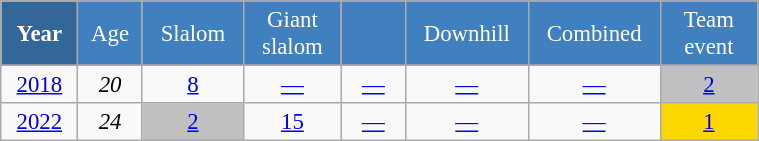<table class="wikitable" style="font-size:95%; text-align:center; border:grey solid 1px; border-collapse:collapse;" width="40%">
<tr style="background-color:#369; color:white;">
<td rowspan="2" colspan="1" width="4%"><strong>Year</strong></td>
</tr>
<tr style="background-color:#4180be; color:white;">
<td width="3%">Age</td>
<td width="5%">Slalom</td>
<td width="5%">Giant<br>slalom</td>
<td width="5%"></td>
<td width="5%">Downhill</td>
<td width="5%">Combined</td>
<td width="5%">Team<br> event </td>
</tr>
<tr style="background-color:#8CB2D8; color:white;">
</tr>
<tr>
<td><a href='#'>2018</a></td>
<td><em>20</em></td>
<td><a href='#'>8</a></td>
<td><a href='#'>—</a></td>
<td><a href='#'>—</a></td>
<td><a href='#'>—</a></td>
<td><a href='#'>—</a></td>
<td bgcolor=silver><a href='#'>2</a></td>
</tr>
<tr>
<td><a href='#'>2022</a></td>
<td><em>24</em></td>
<td bgcolor=silver><a href='#'>2</a></td>
<td><a href='#'>15</a></td>
<td><a href='#'>—</a></td>
<td><a href='#'>—</a></td>
<td><a href='#'>—</a></td>
<td bgcolor=gold><a href='#'>1</a></td>
</tr>
</table>
